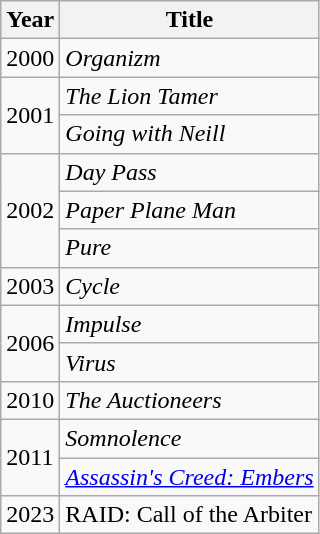<table class="wikitable">
<tr>
<th>Year</th>
<th>Title</th>
</tr>
<tr>
<td>2000</td>
<td><em>Organizm</em></td>
</tr>
<tr>
<td rowspan="2">2001</td>
<td><em>The Lion Tamer</em></td>
</tr>
<tr>
<td><em>Going with Neill</em></td>
</tr>
<tr>
<td rowspan="3">2002</td>
<td><em>Day Pass</em></td>
</tr>
<tr>
<td><em>Paper Plane Man</em></td>
</tr>
<tr>
<td><em>Pure</em></td>
</tr>
<tr>
<td>2003</td>
<td><em>Cycle</em></td>
</tr>
<tr>
<td rowspan="2">2006</td>
<td><em>Impulse</em></td>
</tr>
<tr>
<td><em>Virus</em></td>
</tr>
<tr>
<td>2010</td>
<td><em>The Auctioneers</em></td>
</tr>
<tr>
<td rowspan="2">2011</td>
<td><em>Somnolence</em></td>
</tr>
<tr>
<td><em><a href='#'>Assassin's Creed: Embers</a></em></td>
</tr>
<tr>
<td>2023</td>
<td>RAID: Call of the Arbiter</td>
</tr>
</table>
